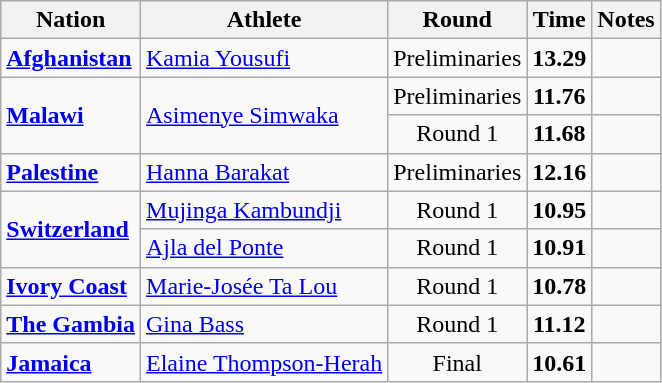<table class="wikitable sortable" style="text-align:center">
<tr>
<th>Nation</th>
<th>Athlete</th>
<th>Round</th>
<th>Time</th>
<th>Notes</th>
</tr>
<tr>
<td align=left><strong><a href='#'>Afghanistan</a></strong></td>
<td align=left><a href='#'>Kamia Yousufi</a></td>
<td>Preliminaries</td>
<td><strong>13.29</strong></td>
<td></td>
</tr>
<tr>
<td rowspan=2 align=left><strong><a href='#'>Malawi</a></strong></td>
<td rowspan=2 align=left><a href='#'>Asimenye Simwaka</a></td>
<td>Preliminaries</td>
<td><strong>11.76</strong></td>
<td></td>
</tr>
<tr>
<td>Round 1</td>
<td><strong>11.68</strong></td>
<td></td>
</tr>
<tr>
<td align=left><strong><a href='#'>Palestine</a></strong></td>
<td align=left><a href='#'>Hanna Barakat</a></td>
<td>Preliminaries</td>
<td><strong>12.16</strong></td>
<td></td>
</tr>
<tr>
<td rowspan=2 align=left><strong><a href='#'>Switzerland</a></strong></td>
<td align=left><a href='#'>Mujinga Kambundji</a></td>
<td>Round 1</td>
<td><strong>10.95</strong></td>
<td></td>
</tr>
<tr>
<td align=left><a href='#'>Ajla del Ponte</a></td>
<td>Round 1</td>
<td><strong>10.91</strong></td>
<td></td>
</tr>
<tr>
<td align=left><strong><a href='#'>Ivory Coast</a></strong></td>
<td align=left><a href='#'>Marie-Josée Ta Lou</a></td>
<td>Round 1</td>
<td><strong>10.78</strong></td>
<td></td>
</tr>
<tr>
<td align=left><strong><a href='#'>The Gambia</a></strong></td>
<td align=left><a href='#'>Gina Bass</a></td>
<td>Round 1</td>
<td><strong>11.12</strong></td>
<td></td>
</tr>
<tr>
<td align=left><strong><a href='#'>Jamaica</a></strong></td>
<td align=left><a href='#'>Elaine Thompson-Herah</a></td>
<td>Final</td>
<td><strong>10.61</strong></td>
<td></td>
</tr>
</table>
